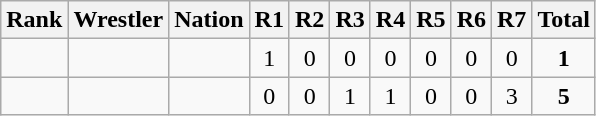<table class="wikitable sortable" style="text-align:center;">
<tr>
<th>Rank</th>
<th>Wrestler</th>
<th>Nation</th>
<th>R1</th>
<th>R2</th>
<th>R3</th>
<th>R4</th>
<th>R5</th>
<th>R6</th>
<th>R7</th>
<th>Total</th>
</tr>
<tr>
<td></td>
<td align=left></td>
<td align=left></td>
<td>1</td>
<td>0</td>
<td>0</td>
<td>0</td>
<td>0</td>
<td>0</td>
<td>0</td>
<td><strong>1</strong></td>
</tr>
<tr>
<td></td>
<td align=left></td>
<td align=left></td>
<td>0</td>
<td>0</td>
<td>1</td>
<td>1</td>
<td>0</td>
<td>0</td>
<td>3</td>
<td><strong>5</strong></td>
</tr>
</table>
